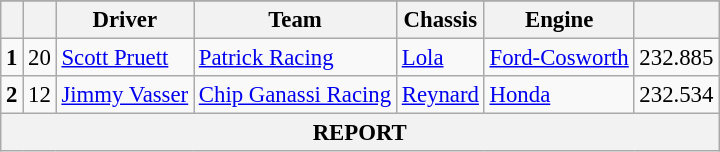<table class="wikitable" style="font-size:95%;">
<tr>
</tr>
<tr>
<th></th>
<th></th>
<th>Driver</th>
<th>Team</th>
<th>Chassis</th>
<th>Engine</th>
<th></th>
</tr>
<tr>
<td style="text-align:center;"><strong>1</strong></td>
<td align=center>20</td>
<td> <a href='#'>Scott Pruett</a></td>
<td><a href='#'>Patrick Racing</a></td>
<td><a href='#'>Lola</a></td>
<td><a href='#'>Ford-Cosworth</a></td>
<td>232.885</td>
</tr>
<tr>
<td style="text-align:center;"><strong>2</strong></td>
<td style="text-align:center;">12</td>
<td> <a href='#'>Jimmy Vasser</a></td>
<td><a href='#'>Chip Ganassi Racing</a></td>
<td><a href='#'>Reynard</a></td>
<td><a href='#'>Honda</a></td>
<td>232.534</td>
</tr>
<tr>
<th colspan=7>REPORT</th>
</tr>
</table>
